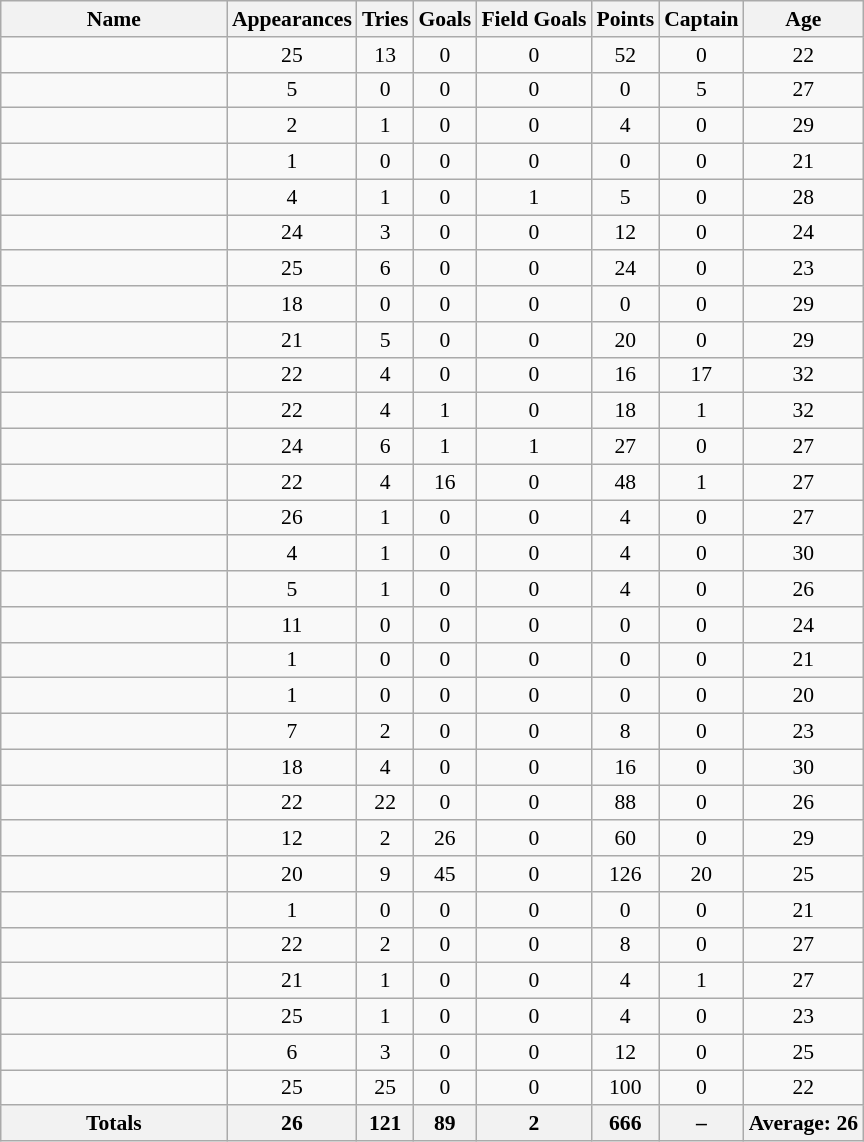<table class="wikitable sortable" style="text-align: center; font-size:90%">
<tr>
<th style="width:10em">Name</th>
<th>Appearances</th>
<th>Tries</th>
<th>Goals</th>
<th>Field Goals</th>
<th>Points</th>
<th>Captain</th>
<th>Age</th>
</tr>
<tr>
<td></td>
<td>25</td>
<td>13</td>
<td>0</td>
<td>0</td>
<td>52</td>
<td>0</td>
<td>22</td>
</tr>
<tr>
<td></td>
<td>5</td>
<td>0</td>
<td>0</td>
<td>0</td>
<td>0</td>
<td>5</td>
<td>27</td>
</tr>
<tr>
<td></td>
<td>2</td>
<td>1</td>
<td>0</td>
<td>0</td>
<td>4</td>
<td>0</td>
<td>29</td>
</tr>
<tr>
<td></td>
<td>1</td>
<td>0</td>
<td>0</td>
<td>0</td>
<td>0</td>
<td>0</td>
<td>21</td>
</tr>
<tr>
<td></td>
<td>4</td>
<td>1</td>
<td>0</td>
<td>1</td>
<td>5</td>
<td>0</td>
<td>28</td>
</tr>
<tr>
<td></td>
<td>24</td>
<td>3</td>
<td>0</td>
<td>0</td>
<td>12</td>
<td>0</td>
<td>24</td>
</tr>
<tr>
<td></td>
<td>25</td>
<td>6</td>
<td>0</td>
<td>0</td>
<td>24</td>
<td>0</td>
<td>23</td>
</tr>
<tr>
<td></td>
<td>18</td>
<td>0</td>
<td>0</td>
<td>0</td>
<td>0</td>
<td>0</td>
<td>29</td>
</tr>
<tr>
<td></td>
<td>21</td>
<td>5</td>
<td>0</td>
<td>0</td>
<td>20</td>
<td>0</td>
<td>29</td>
</tr>
<tr>
<td></td>
<td>22</td>
<td>4</td>
<td>0</td>
<td>0</td>
<td>16</td>
<td>17</td>
<td>32</td>
</tr>
<tr>
<td></td>
<td>22</td>
<td>4</td>
<td>1</td>
<td>0</td>
<td>18</td>
<td>1</td>
<td>32</td>
</tr>
<tr>
<td></td>
<td>24</td>
<td>6</td>
<td>1</td>
<td>1</td>
<td>27</td>
<td>0</td>
<td>27</td>
</tr>
<tr>
<td></td>
<td>22</td>
<td>4</td>
<td>16</td>
<td>0</td>
<td>48</td>
<td>1</td>
<td>27</td>
</tr>
<tr>
<td></td>
<td>26</td>
<td>1</td>
<td>0</td>
<td>0</td>
<td>4</td>
<td>0</td>
<td>27</td>
</tr>
<tr>
<td></td>
<td>4</td>
<td>1</td>
<td>0</td>
<td>0</td>
<td>4</td>
<td>0</td>
<td>30</td>
</tr>
<tr>
<td></td>
<td>5</td>
<td>1</td>
<td>0</td>
<td>0</td>
<td>4</td>
<td>0</td>
<td>26</td>
</tr>
<tr>
<td></td>
<td>11</td>
<td>0</td>
<td>0</td>
<td>0</td>
<td>0</td>
<td>0</td>
<td>24</td>
</tr>
<tr>
<td></td>
<td>1</td>
<td>0</td>
<td>0</td>
<td>0</td>
<td>0</td>
<td>0</td>
<td>21</td>
</tr>
<tr>
<td></td>
<td>1</td>
<td>0</td>
<td>0</td>
<td>0</td>
<td>0</td>
<td>0</td>
<td>20</td>
</tr>
<tr>
<td></td>
<td>7</td>
<td>2</td>
<td>0</td>
<td>0</td>
<td>8</td>
<td>0</td>
<td>23</td>
</tr>
<tr>
<td></td>
<td>18</td>
<td>4</td>
<td>0</td>
<td>0</td>
<td>16</td>
<td>0</td>
<td>30</td>
</tr>
<tr>
<td></td>
<td>22</td>
<td>22</td>
<td>0</td>
<td>0</td>
<td>88</td>
<td>0</td>
<td>26</td>
</tr>
<tr>
<td></td>
<td>12</td>
<td>2</td>
<td>26</td>
<td>0</td>
<td>60</td>
<td>0</td>
<td>29</td>
</tr>
<tr>
<td></td>
<td>20</td>
<td>9</td>
<td>45</td>
<td>0</td>
<td>126</td>
<td>20</td>
<td>25</td>
</tr>
<tr>
<td></td>
<td>1</td>
<td>0</td>
<td>0</td>
<td>0</td>
<td>0</td>
<td>0</td>
<td>21</td>
</tr>
<tr>
<td></td>
<td>22</td>
<td>2</td>
<td>0</td>
<td>0</td>
<td>8</td>
<td>0</td>
<td>27</td>
</tr>
<tr>
<td></td>
<td>21</td>
<td>1</td>
<td>0</td>
<td>0</td>
<td>4</td>
<td>1</td>
<td>27</td>
</tr>
<tr>
<td></td>
<td>25</td>
<td>1</td>
<td>0</td>
<td>0</td>
<td>4</td>
<td>0</td>
<td>23</td>
</tr>
<tr>
<td></td>
<td>6</td>
<td>3</td>
<td>0</td>
<td>0</td>
<td>12</td>
<td>0</td>
<td>25</td>
</tr>
<tr>
<td></td>
<td>25</td>
<td>25</td>
<td>0</td>
<td>0</td>
<td>100</td>
<td>0</td>
<td>22</td>
</tr>
<tr class="sortbottom">
<th>Totals</th>
<th>26</th>
<th>121</th>
<th>89</th>
<th>2</th>
<th>666</th>
<th>–</th>
<th>Average: 26</th>
</tr>
</table>
